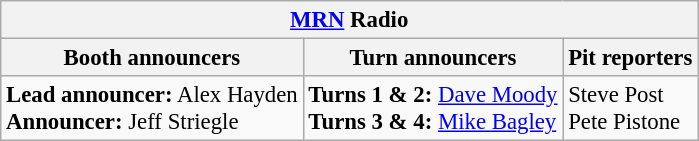<table class="wikitable" style="font-size: 95%">
<tr>
<th colspan="3"><a href='#'>MRN</a> Radio</th>
</tr>
<tr>
<th>Booth announcers</th>
<th>Turn announcers</th>
<th>Pit reporters</th>
</tr>
<tr>
<td><strong>Lead announcer:</strong> Alex Hayden<br><strong>Announcer:</strong> Jeff Striegle</td>
<td><strong>Turns 1 & 2:</strong> <a href='#'>Dave Moody</a><br><strong>Turns 3 & 4:</strong> <a href='#'>Mike Bagley</a></td>
<td>Steve Post<br>Pete Pistone</td>
</tr>
</table>
